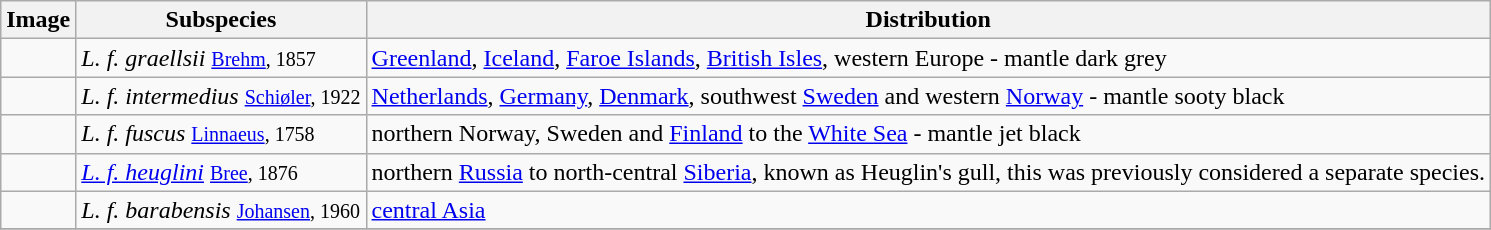<table class="wikitable ">
<tr>
<th>Image</th>
<th>Subspecies</th>
<th>Distribution</th>
</tr>
<tr>
<td></td>
<td><em>L. f. graellsii</em> <small><a href='#'>Brehm</a>, 1857</small></td>
<td><a href='#'>Greenland</a>, <a href='#'>Iceland</a>, <a href='#'>Faroe Islands</a>, <a href='#'>British Isles</a>, western Europe - mantle dark grey</td>
</tr>
<tr>
<td></td>
<td><em>L. f. intermedius</em> <small><a href='#'>Schiøler</a>, 1922</small></td>
<td><a href='#'>Netherlands</a>, <a href='#'>Germany</a>, <a href='#'>Denmark</a>, southwest <a href='#'>Sweden</a> and western <a href='#'>Norway</a> - mantle sooty black</td>
</tr>
<tr>
<td></td>
<td><em>L. f. fuscus</em> <small><a href='#'>Linnaeus</a>, 1758</small></td>
<td>northern Norway, Sweden and <a href='#'>Finland</a> to the <a href='#'>White Sea</a> - mantle jet black</td>
</tr>
<tr>
<td></td>
<td><em><a href='#'>L. f. heuglini</a></em> <small><a href='#'>Bree</a>, 1876</small></td>
<td>northern <a href='#'>Russia</a> to north-central <a href='#'>Siberia</a>, known as Heuglin's gull, this was previously considered a separate species.</td>
</tr>
<tr>
<td></td>
<td><em>L. f. barabensis</em> <small><a href='#'>Johansen</a>, 1960</small></td>
<td><a href='#'>central Asia</a></td>
</tr>
<tr>
</tr>
</table>
